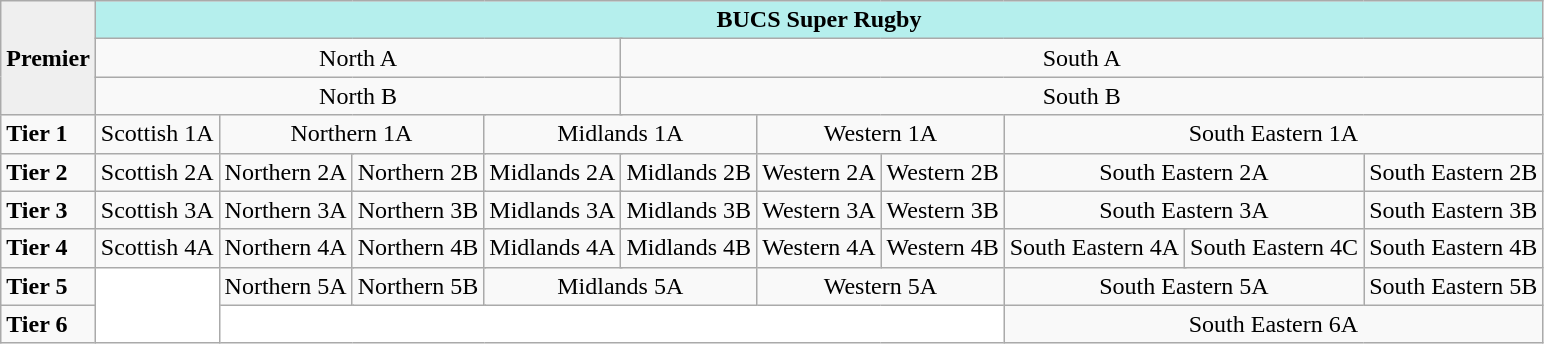<table class="wikitable" style="text-align:center;">
<tr>
<th rowspan="3" style="font-weight:bold; background-color:#efefef;">Premier</th>
<th colspan="21" style="background-color:#b5efed;">BUCS Super Rugby</th>
</tr>
<tr>
<td colspan="9">North A</td>
<td colspan="12">South A</td>
</tr>
<tr>
<td colspan="9">North B</td>
<td colspan="12">South B</td>
</tr>
<tr>
<td style="font-weight:bold; text-align:left;">Tier 1</td>
<td colspan="3">Scottish 1A</td>
<td colspan="4">Northern 1A</td>
<td colspan="4">Midlands 1A</td>
<td colspan="4">Western 1A</td>
<td colspan="6">South Eastern 1A</td>
</tr>
<tr>
<td style="font-weight:bold; text-align:left;">Tier 2</td>
<td colspan="3">Scottish 2A</td>
<td colspan="2">Northern 2A</td>
<td colspan="2">Northern 2B</td>
<td colspan="2">Midlands 2A</td>
<td colspan="2">Midlands 2B</td>
<td colspan="2">Western 2A</td>
<td colspan="2">Western 2B</td>
<td colspan="4">South Eastern 2A</td>
<td colspan="2">South Eastern 2B</td>
</tr>
<tr>
<td style="font-weight:bold; text-align:left;">Tier 3</td>
<td colspan="3">Scottish 3A</td>
<td colspan="2">Northern 3A</td>
<td colspan="2">Northern 3B</td>
<td colspan="2">Midlands 3A</td>
<td colspan="2">Midlands 3B</td>
<td colspan="2">Western 3A</td>
<td colspan="2">Western 3B</td>
<td colspan="4">South Eastern 3A</td>
<td colspan="2">South Eastern 3B</td>
</tr>
<tr>
<td style="font-weight:bold; text-align:left;">Tier 4</td>
<td colspan="3">Scottish 4A</td>
<td colspan="2">Northern 4A</td>
<td colspan="2">Northern 4B</td>
<td colspan="2">Midlands 4A</td>
<td colspan="2">Midlands 4B</td>
<td colspan="2">Western 4A</td>
<td colspan="2">Western 4B</td>
<td colspan="2">South Eastern 4A</td>
<td colspan="2">South Eastern 4C</td>
<td colspan="2">South Eastern 4B</td>
</tr>
<tr>
<td style="font-weight:bold; text-align:left;">Tier 5</td>
<td rowspan="2" colspan="3" style="background-color:#ffffff;"></td>
<td colspan="2">Northern 5A</td>
<td colspan="2">Northern 5B</td>
<td colspan="4">Midlands 5A</td>
<td colspan="4">Western 5A</td>
<td colspan="4">South Eastern 5A</td>
<td colspan="2">South Eastern 5B</td>
</tr>
<tr>
<td style="font-weight:bold; text-align:left;">Tier 6</td>
<td colspan="12" style="background-color:#ffffff;"></td>
<td colspan="6">South Eastern 6A</td>
</tr>
</table>
